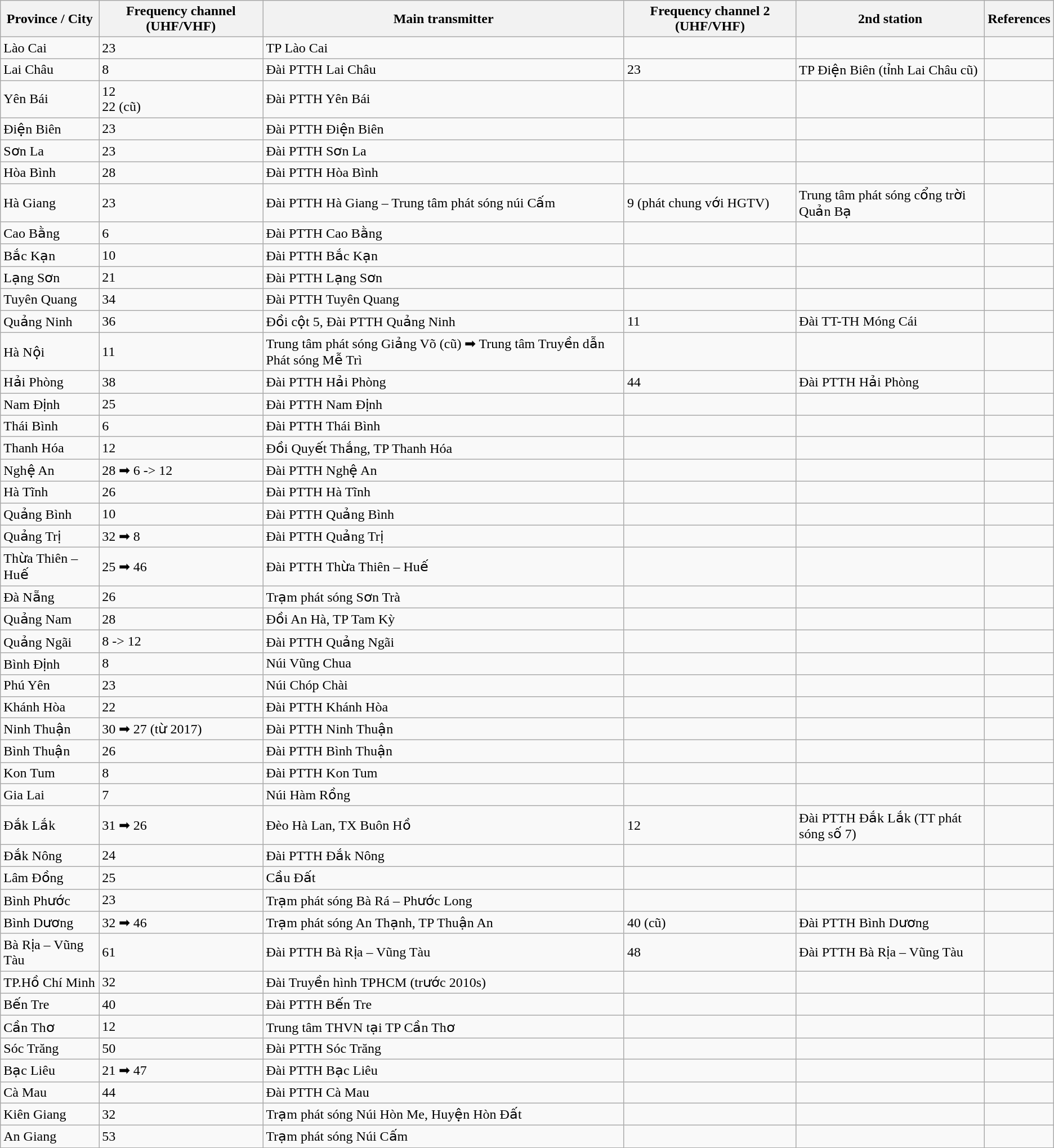<table class= "wikitable mw-collapsible mw-collapsed sortable">
<tr>
<th>Province / City</th>
<th>Frequency channel (UHF/VHF)</th>
<th>Main transmitter</th>
<th>Frequency channel 2 (UHF/VHF)</th>
<th>2nd station</th>
<th>References</th>
</tr>
<tr>
<td>Lào Cai</td>
<td>23</td>
<td>TP Lào Cai</td>
<td></td>
<td></td>
<td></td>
</tr>
<tr>
<td>Lai Châu</td>
<td>8</td>
<td>Đài PTTH Lai Châu</td>
<td>23</td>
<td>TP Điện Biên (tỉnh Lai Châu cũ)</td>
<td></td>
</tr>
<tr>
<td>Yên Bái</td>
<td>12 <br> 22 (cũ)</td>
<td>Đài PTTH Yên Bái</td>
<td></td>
<td></td>
<td></td>
</tr>
<tr>
<td>Điện Biên</td>
<td>23</td>
<td>Đài PTTH Điện Biên</td>
<td></td>
<td></td>
<td></td>
</tr>
<tr>
<td>Sơn La</td>
<td>23</td>
<td>Đài PTTH Sơn La</td>
<td></td>
<td></td>
<td></td>
</tr>
<tr>
<td>Hòa Bình</td>
<td>28</td>
<td>Đài PTTH Hòa Bình</td>
<td></td>
<td></td>
<td></td>
</tr>
<tr>
<td>Hà Giang</td>
<td>23</td>
<td>Đài PTTH Hà Giang – Trung tâm phát sóng núi Cấm</td>
<td>9 (phát chung với HGTV)</td>
<td>Trung tâm phát sóng cổng trời Quản Bạ</td>
<td></td>
</tr>
<tr>
<td>Cao Bằng</td>
<td>6</td>
<td>Đài PTTH Cao Bằng</td>
<td></td>
<td></td>
<td></td>
</tr>
<tr>
<td>Bắc Kạn</td>
<td>10</td>
<td>Đài PTTH Bắc Kạn</td>
<td></td>
<td></td>
<td></td>
</tr>
<tr>
<td>Lạng Sơn</td>
<td>21</td>
<td>Đài PTTH Lạng Sơn</td>
<td></td>
<td></td>
<td></td>
</tr>
<tr>
<td>Tuyên Quang</td>
<td>34</td>
<td>Đài PTTH Tuyên Quang</td>
<td></td>
<td></td>
<td></td>
</tr>
<tr>
<td>Quảng Ninh</td>
<td>36</td>
<td>Đồi cột 5, Đài PTTH Quảng Ninh</td>
<td>11</td>
<td>Đài TT-TH Móng Cái</td>
<td></td>
</tr>
<tr>
<td>Hà Nội</td>
<td>11</td>
<td>Trung tâm phát sóng Giảng Võ (cũ) ➡ Trung tâm Truyền dẫn Phát sóng Mễ Trì</td>
<td></td>
<td></td>
<td></td>
</tr>
<tr>
<td>Hải Phòng</td>
<td>38</td>
<td>Đài PTTH Hải Phòng</td>
<td>44</td>
<td>Đài PTTH Hải Phòng</td>
<td></td>
</tr>
<tr>
<td>Nam Định</td>
<td>25</td>
<td>Đài PTTH Nam Định</td>
<td></td>
<td></td>
<td></td>
</tr>
<tr>
<td>Thái Bình</td>
<td>6</td>
<td>Đài PTTH Thái Bình</td>
<td></td>
<td></td>
<td></td>
</tr>
<tr>
<td>Thanh Hóa</td>
<td>12</td>
<td>Đồi Quyết Thắng, TP Thanh Hóa</td>
<td></td>
<td></td>
<td></td>
</tr>
<tr>
<td>Nghệ An</td>
<td>28 ➡ 6 -> 12</td>
<td>Đài PTTH Nghệ An</td>
<td></td>
<td></td>
<td></td>
</tr>
<tr>
<td>Hà Tĩnh</td>
<td>26</td>
<td>Đài PTTH Hà Tĩnh</td>
<td></td>
<td></td>
<td></td>
</tr>
<tr>
<td>Quảng Bình</td>
<td>10</td>
<td>Đài PTTH Quảng Bình</td>
<td></td>
<td></td>
<td></td>
</tr>
<tr>
<td>Quảng Trị</td>
<td>32 ➡ 8</td>
<td>Đài PTTH Quảng Trị</td>
<td></td>
<td></td>
<td></td>
</tr>
<tr>
<td>Thừa Thiên – Huế</td>
<td>25 ➡ 46</td>
<td>Đài PTTH Thừa Thiên – Huế</td>
<td></td>
<td></td>
<td></td>
</tr>
<tr>
<td>Đà Nẵng</td>
<td>26</td>
<td>Trạm phát sóng Sơn Trà</td>
<td></td>
<td></td>
<td></td>
</tr>
<tr>
<td>Quảng Nam</td>
<td>28</td>
<td>Đồi An Hà, TP Tam Kỳ</td>
<td></td>
<td></td>
<td></td>
</tr>
<tr>
<td>Quảng Ngãi</td>
<td>8 -> 12</td>
<td>Đài PTTH Quảng Ngãi</td>
<td></td>
<td></td>
<td></td>
</tr>
<tr>
<td>Bình Định</td>
<td>8</td>
<td>Núi Vũng Chua</td>
<td></td>
<td></td>
<td></td>
</tr>
<tr>
<td>Phú Yên</td>
<td>23</td>
<td>Núi Chóp Chài</td>
<td></td>
<td></td>
<td></td>
</tr>
<tr>
<td>Khánh Hòa</td>
<td>22</td>
<td>Đài PTTH Khánh Hòa</td>
<td></td>
<td></td>
<td></td>
</tr>
<tr>
<td>Ninh Thuận</td>
<td>30 ➡ 27 (từ 2017)</td>
<td>Đài PTTH Ninh Thuận</td>
<td></td>
<td></td>
<td></td>
</tr>
<tr>
<td>Bình Thuận</td>
<td>26</td>
<td>Đài PTTH Bình Thuận</td>
<td></td>
<td></td>
<td></td>
</tr>
<tr>
<td>Kon Tum</td>
<td>8</td>
<td>Đài PTTH Kon Tum</td>
<td></td>
<td></td>
<td></td>
</tr>
<tr>
<td>Gia Lai</td>
<td>7</td>
<td>Núi Hàm Rồng</td>
<td></td>
<td></td>
<td></td>
</tr>
<tr>
<td>Đắk Lắk</td>
<td>31 ➡ 26</td>
<td>Đèo Hà Lan, TX Buôn Hồ</td>
<td>12</td>
<td>Đài PTTH Đắk Lắk (TT phát sóng số 7)</td>
<td></td>
</tr>
<tr>
<td>Đắk Nông</td>
<td>24</td>
<td>Đài PTTH Đắk Nông</td>
<td></td>
<td></td>
<td></td>
</tr>
<tr>
<td>Lâm Đồng</td>
<td>25</td>
<td>Cầu Đất</td>
<td></td>
<td></td>
<td></td>
</tr>
<tr>
<td>Bình Phước</td>
<td>23</td>
<td>Trạm phát sóng Bà Rá – Phước Long</td>
<td></td>
<td></td>
<td></td>
</tr>
<tr>
<td>Bình Dương</td>
<td>32 ➡ 46</td>
<td>Trạm phát sóng An Thạnh, TP Thuận An</td>
<td>40 (cũ)</td>
<td>Đài PTTH Bình Dương</td>
<td></td>
</tr>
<tr>
<td>Bà Rịa – Vũng Tàu</td>
<td>61</td>
<td>Đài PTTH Bà Rịa – Vũng Tàu</td>
<td>48</td>
<td>Đài PTTH Bà Rịa – Vũng Tàu</td>
<td></td>
</tr>
<tr>
<td>TP.Hồ Chí Minh</td>
<td>32</td>
<td>Đài Truyền hình TPHCM (trước 2010s)</td>
<td></td>
<td></td>
<td></td>
</tr>
<tr>
<td>Bến Tre</td>
<td>40</td>
<td>Đài PTTH Bến Tre</td>
<td></td>
<td></td>
<td></td>
</tr>
<tr>
<td>Cần Thơ</td>
<td>12</td>
<td>Trung tâm THVN tại TP Cần Thơ</td>
<td></td>
<td></td>
<td></td>
</tr>
<tr>
<td>Sóc Trăng</td>
<td>50</td>
<td>Đài PTTH Sóc Trăng</td>
<td></td>
<td></td>
<td></td>
</tr>
<tr>
<td>Bạc Liêu</td>
<td>21 ➡ 47</td>
<td>Đài PTTH Bạc Liêu</td>
<td></td>
<td></td>
<td></td>
</tr>
<tr>
<td>Cà Mau</td>
<td>44</td>
<td>Đài PTTH Cà Mau</td>
<td></td>
<td></td>
<td></td>
</tr>
<tr>
<td>Kiên Giang</td>
<td>32</td>
<td>Trạm phát sóng Núi Hòn Me, Huyện Hòn Đất</td>
<td></td>
<td></td>
<td></td>
</tr>
<tr>
<td>An Giang</td>
<td>53</td>
<td>Trạm phát sóng Núi Cấm</td>
<td></td>
<td></td>
<td></td>
</tr>
</table>
